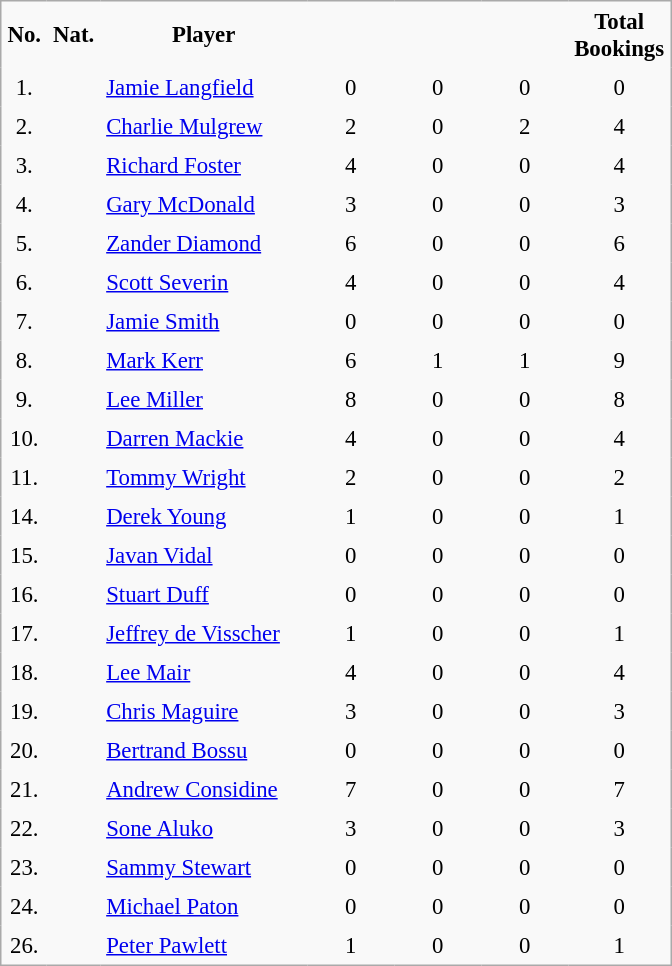<table class= border="2" cellpadding="4" cellspacing="0" style="text-align:center; margin: 1em 1em 1em 0; background: #f9f9f9; border: 1px #aaa solid; border-collapse: collapse; font-size: 95%;">
<tr>
<th width=20>No.</th>
<th width=24>Nat.</th>
<th width=130>Player</th>
<th width=50></th>
<th width=50></th>
<th width=50></th>
<th width=50>Total Bookings</th>
</tr>
<tr>
<td>1.</td>
<td></td>
<td align=left><a href='#'>Jamie Langfield</a></td>
<td>0</td>
<td>0</td>
<td>0</td>
<td>0</td>
</tr>
<tr>
<td>2.</td>
<td></td>
<td align=left><a href='#'>Charlie Mulgrew</a></td>
<td>2</td>
<td>0</td>
<td>2</td>
<td>4</td>
</tr>
<tr>
<td>3.</td>
<td></td>
<td align=left><a href='#'>Richard Foster</a></td>
<td>4</td>
<td>0</td>
<td>0</td>
<td>4</td>
</tr>
<tr>
<td>4.</td>
<td></td>
<td align=left><a href='#'>Gary McDonald</a></td>
<td>3</td>
<td>0</td>
<td>0</td>
<td>3</td>
</tr>
<tr>
<td>5.</td>
<td></td>
<td align=left><a href='#'>Zander Diamond</a></td>
<td>6</td>
<td>0</td>
<td>0</td>
<td>6</td>
</tr>
<tr>
<td>6.</td>
<td></td>
<td align=left><a href='#'>Scott Severin</a></td>
<td>4</td>
<td>0</td>
<td>0</td>
<td>4</td>
</tr>
<tr>
<td>7.</td>
<td></td>
<td align=left><a href='#'>Jamie Smith</a></td>
<td>0</td>
<td>0</td>
<td>0</td>
<td>0</td>
</tr>
<tr>
<td>8.</td>
<td></td>
<td align=left><a href='#'>Mark Kerr</a></td>
<td>6</td>
<td>1</td>
<td>1</td>
<td>9</td>
</tr>
<tr>
<td>9.</td>
<td></td>
<td align=left><a href='#'>Lee Miller</a></td>
<td>8</td>
<td>0</td>
<td>0</td>
<td>8</td>
</tr>
<tr>
<td>10.</td>
<td></td>
<td align=left><a href='#'>Darren Mackie</a></td>
<td>4</td>
<td>0</td>
<td>0</td>
<td>4</td>
</tr>
<tr>
<td>11.</td>
<td></td>
<td align=left><a href='#'>Tommy Wright</a></td>
<td>2</td>
<td>0</td>
<td>0</td>
<td>2</td>
</tr>
<tr>
<td>14.</td>
<td></td>
<td align=left><a href='#'>Derek Young</a></td>
<td>1</td>
<td>0</td>
<td>0</td>
<td>1</td>
</tr>
<tr>
<td>15.</td>
<td></td>
<td align=left><a href='#'>Javan Vidal</a></td>
<td>0</td>
<td>0</td>
<td>0</td>
<td>0</td>
</tr>
<tr>
<td>16.</td>
<td></td>
<td align=left><a href='#'>Stuart Duff</a></td>
<td>0</td>
<td>0</td>
<td>0</td>
<td>0</td>
</tr>
<tr>
<td>17.</td>
<td></td>
<td align=left><a href='#'>Jeffrey de Visscher</a></td>
<td>1</td>
<td>0</td>
<td>0</td>
<td>1</td>
</tr>
<tr>
<td>18.</td>
<td></td>
<td align=left><a href='#'>Lee Mair</a></td>
<td>4</td>
<td>0</td>
<td>0</td>
<td>4</td>
</tr>
<tr>
<td>19.</td>
<td></td>
<td align=left><a href='#'>Chris Maguire</a></td>
<td>3</td>
<td>0</td>
<td>0</td>
<td>3</td>
</tr>
<tr>
<td>20.</td>
<td></td>
<td align=left><a href='#'>Bertrand Bossu</a></td>
<td>0</td>
<td>0</td>
<td>0</td>
<td>0</td>
</tr>
<tr>
<td>21.</td>
<td></td>
<td align=left><a href='#'>Andrew Considine</a></td>
<td>7</td>
<td>0</td>
<td>0</td>
<td>7</td>
</tr>
<tr>
<td>22.</td>
<td></td>
<td align=left><a href='#'>Sone Aluko</a></td>
<td>3</td>
<td>0</td>
<td>0</td>
<td>3</td>
</tr>
<tr>
<td>23.</td>
<td></td>
<td align=left><a href='#'>Sammy Stewart</a></td>
<td>0</td>
<td>0</td>
<td>0</td>
<td>0</td>
</tr>
<tr>
<td>24.</td>
<td></td>
<td align=left><a href='#'>Michael Paton</a></td>
<td>0</td>
<td>0</td>
<td>0</td>
<td>0</td>
</tr>
<tr>
<td>26.</td>
<td></td>
<td align=left><a href='#'>Peter Pawlett</a></td>
<td>1</td>
<td>0</td>
<td>0</td>
<td>1</td>
</tr>
</table>
